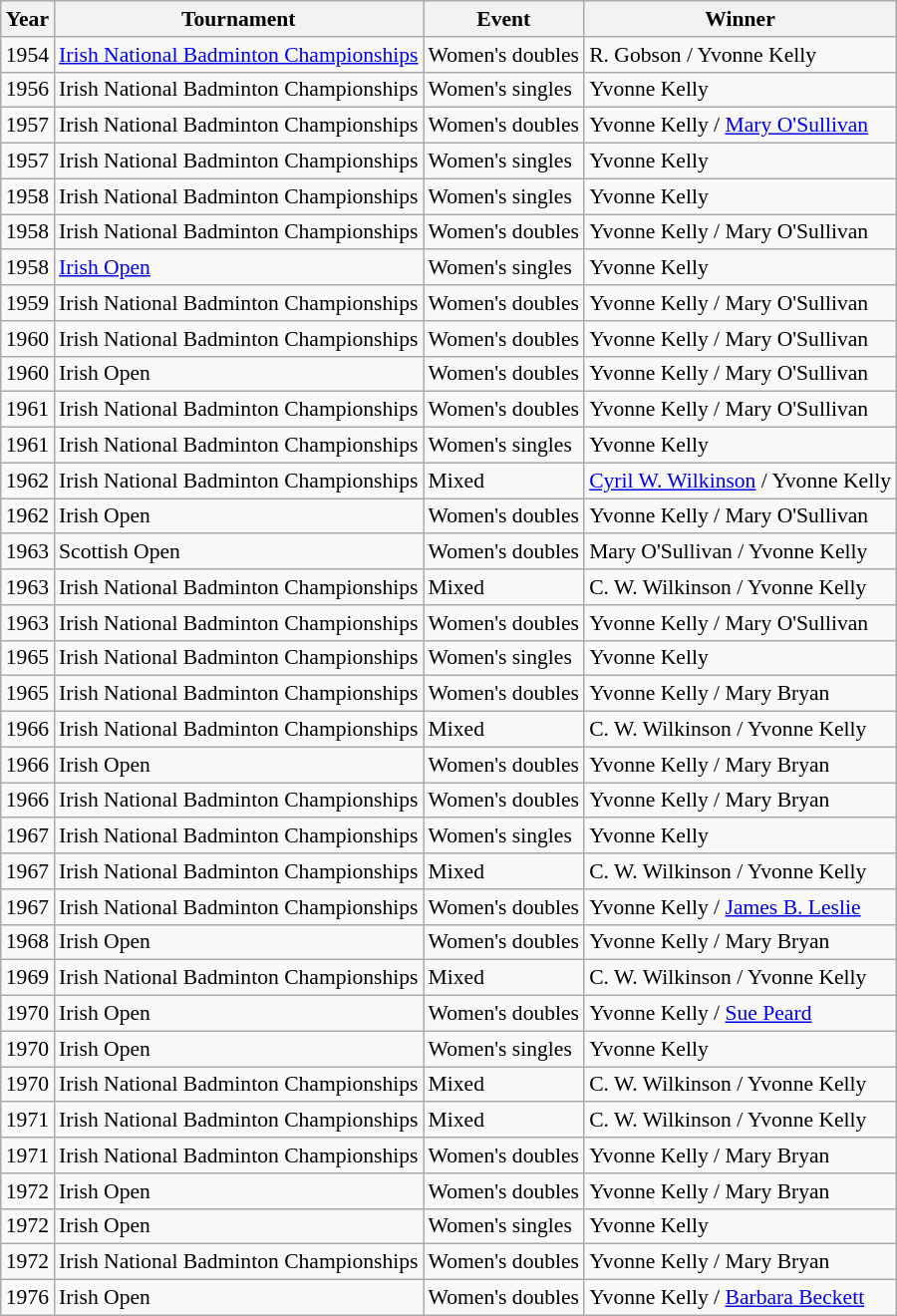<table class=wikitable style=font-size:90%;>
<tr>
<th>Year</th>
<th>Tournament</th>
<th>Event</th>
<th>Winner</th>
</tr>
<tr>
<td>1954</td>
<td><a href='#'>Irish National Badminton Championships</a></td>
<td>Women's doubles</td>
<td>R. Gobson / Yvonne Kelly</td>
</tr>
<tr>
<td>1956</td>
<td>Irish National Badminton Championships</td>
<td>Women's singles</td>
<td>Yvonne Kelly</td>
</tr>
<tr>
<td>1957</td>
<td>Irish National Badminton Championships</td>
<td>Women's doubles</td>
<td>Yvonne Kelly / <a href='#'>Mary O'Sullivan</a></td>
</tr>
<tr>
<td>1957</td>
<td>Irish National Badminton Championships</td>
<td>Women's singles</td>
<td>Yvonne Kelly</td>
</tr>
<tr>
<td>1958</td>
<td>Irish National Badminton Championships</td>
<td>Women's singles</td>
<td>Yvonne Kelly</td>
</tr>
<tr>
<td>1958</td>
<td>Irish National Badminton Championships</td>
<td>Women's doubles</td>
<td>Yvonne Kelly / Mary O'Sullivan</td>
</tr>
<tr>
<td>1958</td>
<td><a href='#'>Irish Open</a></td>
<td>Women's singles</td>
<td>Yvonne Kelly</td>
</tr>
<tr>
<td>1959</td>
<td>Irish National Badminton Championships</td>
<td>Women's doubles</td>
<td>Yvonne Kelly / Mary O'Sullivan</td>
</tr>
<tr>
<td>1960</td>
<td>Irish National Badminton Championships</td>
<td>Women's doubles</td>
<td>Yvonne Kelly / Mary O'Sullivan</td>
</tr>
<tr>
<td>1960</td>
<td>Irish Open</td>
<td>Women's doubles</td>
<td>Yvonne Kelly / Mary O'Sullivan</td>
</tr>
<tr>
<td>1961</td>
<td>Irish National Badminton Championships</td>
<td>Women's doubles</td>
<td>Yvonne Kelly / Mary O'Sullivan</td>
</tr>
<tr>
<td>1961</td>
<td>Irish National Badminton Championships</td>
<td>Women's singles</td>
<td>Yvonne Kelly</td>
</tr>
<tr>
<td>1962</td>
<td>Irish National Badminton Championships</td>
<td>Mixed</td>
<td><a href='#'>Cyril W. Wilkinson</a> / Yvonne Kelly</td>
</tr>
<tr>
<td>1962</td>
<td>Irish Open</td>
<td>Women's doubles</td>
<td>Yvonne Kelly / Mary O'Sullivan</td>
</tr>
<tr>
<td>1963</td>
<td>Scottish Open</td>
<td>Women's doubles</td>
<td>Mary O'Sullivan / Yvonne Kelly</td>
</tr>
<tr>
<td>1963</td>
<td>Irish National Badminton Championships</td>
<td>Mixed</td>
<td>C. W. Wilkinson / Yvonne Kelly</td>
</tr>
<tr>
<td>1963</td>
<td>Irish National Badminton Championships</td>
<td>Women's doubles</td>
<td>Yvonne Kelly / Mary O'Sullivan</td>
</tr>
<tr>
<td>1965</td>
<td>Irish National Badminton Championships</td>
<td>Women's singles</td>
<td>Yvonne Kelly</td>
</tr>
<tr>
<td>1965</td>
<td>Irish National Badminton Championships</td>
<td>Women's doubles</td>
<td>Yvonne Kelly / Mary Bryan</td>
</tr>
<tr>
<td>1966</td>
<td>Irish National Badminton Championships</td>
<td>Mixed</td>
<td>C. W. Wilkinson / Yvonne Kelly</td>
</tr>
<tr>
<td>1966</td>
<td>Irish Open</td>
<td>Women's doubles</td>
<td>Yvonne Kelly / Mary Bryan</td>
</tr>
<tr>
<td>1966</td>
<td>Irish National Badminton Championships</td>
<td>Women's doubles</td>
<td>Yvonne Kelly / Mary Bryan</td>
</tr>
<tr>
<td>1967</td>
<td>Irish National Badminton Championships</td>
<td>Women's singles</td>
<td>Yvonne Kelly</td>
</tr>
<tr>
<td>1967</td>
<td>Irish National Badminton Championships</td>
<td>Mixed</td>
<td>C. W. Wilkinson / Yvonne Kelly</td>
</tr>
<tr>
<td>1967</td>
<td>Irish National Badminton Championships</td>
<td>Women's doubles</td>
<td>Yvonne Kelly / <a href='#'>James B. Leslie</a></td>
</tr>
<tr>
<td>1968</td>
<td>Irish Open</td>
<td>Women's doubles</td>
<td>Yvonne Kelly / Mary Bryan</td>
</tr>
<tr>
<td>1969</td>
<td>Irish National Badminton Championships</td>
<td>Mixed</td>
<td>C. W. Wilkinson / Yvonne Kelly</td>
</tr>
<tr>
<td>1970</td>
<td>Irish Open</td>
<td>Women's doubles</td>
<td>Yvonne Kelly / <a href='#'>Sue Peard</a></td>
</tr>
<tr>
<td>1970</td>
<td>Irish Open</td>
<td>Women's singles</td>
<td>Yvonne Kelly</td>
</tr>
<tr>
<td>1970</td>
<td>Irish National Badminton Championships</td>
<td>Mixed</td>
<td>C. W. Wilkinson / Yvonne Kelly</td>
</tr>
<tr>
<td>1971</td>
<td>Irish National Badminton Championships</td>
<td>Mixed</td>
<td>C. W. Wilkinson / Yvonne Kelly</td>
</tr>
<tr>
<td>1971</td>
<td>Irish National Badminton Championships</td>
<td>Women's doubles</td>
<td>Yvonne Kelly / Mary Bryan</td>
</tr>
<tr>
<td>1972</td>
<td>Irish Open</td>
<td>Women's doubles</td>
<td>Yvonne Kelly / Mary Bryan</td>
</tr>
<tr>
<td>1972</td>
<td>Irish Open</td>
<td>Women's singles</td>
<td>Yvonne Kelly</td>
</tr>
<tr>
<td>1972</td>
<td>Irish National Badminton Championships</td>
<td>Women's doubles</td>
<td>Yvonne Kelly / Mary Bryan</td>
</tr>
<tr>
<td>1976</td>
<td>Irish Open</td>
<td>Women's doubles</td>
<td>Yvonne Kelly / <a href='#'>Barbara Beckett</a></td>
</tr>
</table>
